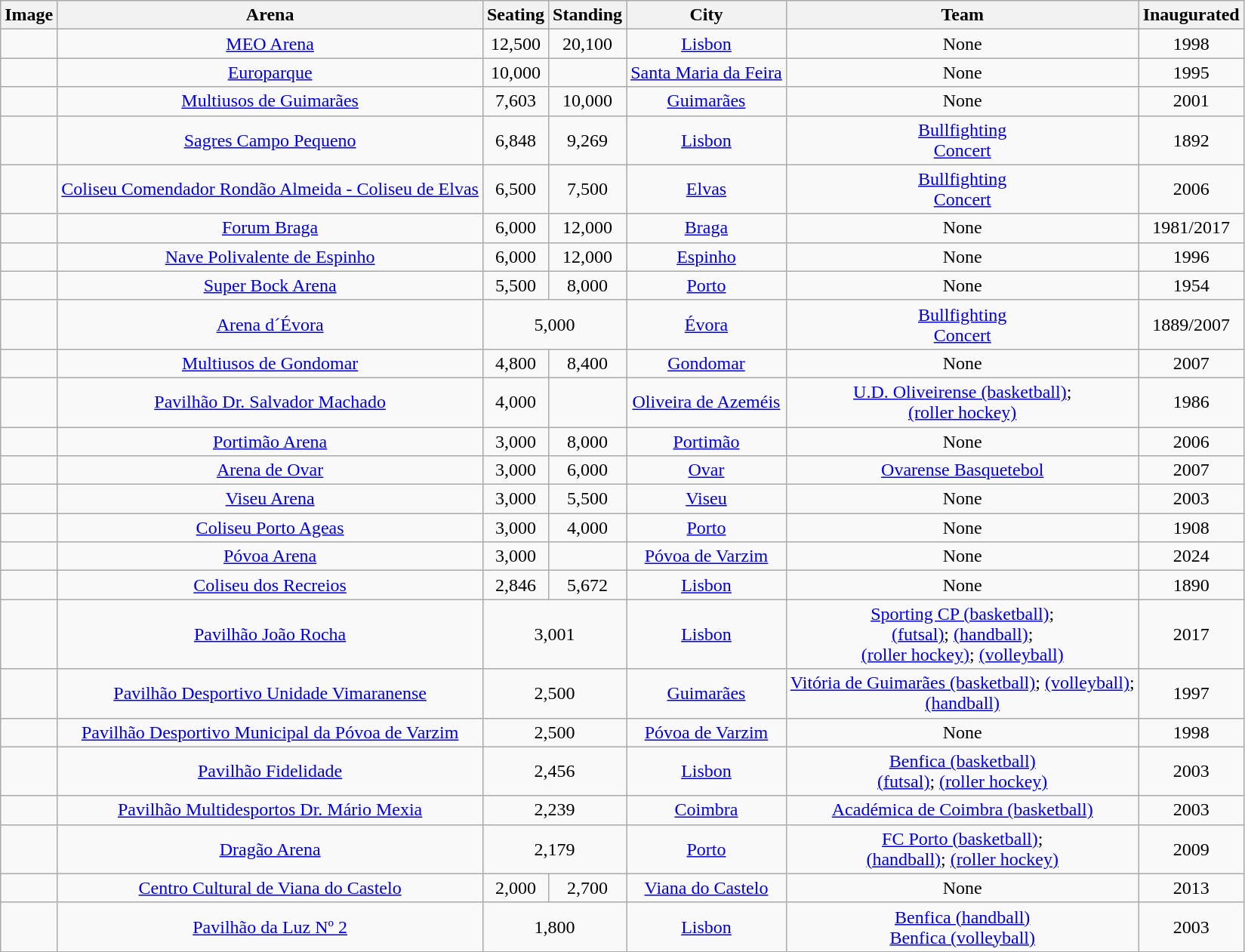<table class="wikitable sortable" style="text-align:center; font-size:100%">
<tr>
<th>Image</th>
<th>Arena</th>
<th>Seating</th>
<th>Standing</th>
<th>City</th>
<th>Team</th>
<th>Inaugurated</th>
</tr>
<tr>
<td></td>
<td><a href='#'>MEO Arena</a></td>
<td>12,500</td>
<td>20,100</td>
<td><a href='#'>Lisbon</a></td>
<td>None</td>
<td align="center">1998</td>
</tr>
<tr>
<td></td>
<td><a href='#'>Europarque</a></td>
<td>10,000</td>
<td></td>
<td><a href='#'>Santa Maria da Feira</a></td>
<td>None</td>
<td align="center">1995</td>
</tr>
<tr>
<td></td>
<td><a href='#'>Multiusos de Guimarães</a></td>
<td>7,603</td>
<td>10,000</td>
<td><a href='#'>Guimarães</a></td>
<td>None</td>
<td align="center">2001</td>
</tr>
<tr>
<td></td>
<td><a href='#'>Sagres Campo Pequeno</a></td>
<td>6,848</td>
<td>9,269</td>
<td><a href='#'>Lisbon</a></td>
<td><a href='#'>Bullfighting</a><br><a href='#'>Concert</a></td>
<td align="center">1892</td>
</tr>
<tr>
<td></td>
<td><a href='#'>Coliseu Comendador Rondão Almeida - Coliseu de Elvas</a></td>
<td>6,500</td>
<td>7,500</td>
<td><a href='#'>Elvas</a></td>
<td><a href='#'>Bullfighting</a><br><a href='#'>Concert</a></td>
<td align="center">2006</td>
</tr>
<tr>
<td></td>
<td><a href='#'>Forum Braga</a></td>
<td>6,000</td>
<td>12,000</td>
<td><a href='#'>Braga</a></td>
<td>None</td>
<td align="center">1981/2017</td>
</tr>
<tr>
<td></td>
<td><a href='#'>Nave Polivalente de Espinho</a></td>
<td>6,000</td>
<td>12,000</td>
<td><a href='#'>Espinho</a></td>
<td>None</td>
<td align="center">1996</td>
</tr>
<tr>
<td></td>
<td><a href='#'>Super Bock Arena</a></td>
<td>5,500</td>
<td>8,000</td>
<td><a href='#'>Porto</a></td>
<td>None</td>
<td align="center">1954</td>
</tr>
<tr>
<td></td>
<td><a href='#'>Arena d´Évora</a></td>
<td colspan="2">5,000</td>
<td><a href='#'>Évora</a></td>
<td><a href='#'>Bullfighting</a><br><a href='#'>Concert</a></td>
<td align="center">1889/2007</td>
</tr>
<tr>
<td></td>
<td><a href='#'>Multiusos de Gondomar</a></td>
<td>4,800</td>
<td>8,400</td>
<td><a href='#'>Gondomar</a></td>
<td>None</td>
<td align="center">2007</td>
</tr>
<tr>
<td></td>
<td><a href='#'>Pavilhão Dr. Salvador Machado</a></td>
<td>4,000</td>
<td></td>
<td><a href='#'>Oliveira de Azeméis</a></td>
<td><a href='#'>U.D. Oliveirense (basketball)</a>;<br><a href='#'>(roller hockey)</a></td>
<td align="center">1986</td>
</tr>
<tr>
<td></td>
<td><a href='#'>Portimão Arena</a></td>
<td>3,000</td>
<td>8,000</td>
<td><a href='#'>Portimão</a></td>
<td>None</td>
<td align="center">2006</td>
</tr>
<tr>
<td></td>
<td><a href='#'>Arena de Ovar</a></td>
<td>3,000</td>
<td>6,000</td>
<td><a href='#'>Ovar</a></td>
<td><a href='#'>Ovarense Basquetebol</a></td>
<td align="center">2007</td>
</tr>
<tr>
<td></td>
<td><a href='#'>Viseu Arena</a></td>
<td>3,000</td>
<td>5,500</td>
<td><a href='#'>Viseu</a></td>
<td>None</td>
<td align="center">2003</td>
</tr>
<tr>
<td></td>
<td><a href='#'>Coliseu Porto Ageas</a></td>
<td>3,000</td>
<td>4,000</td>
<td><a href='#'>Porto</a></td>
<td>None</td>
<td align="center">1908</td>
</tr>
<tr>
<td></td>
<td><a href='#'>Póvoa Arena</a></td>
<td>3,000</td>
<td></td>
<td><a href='#'>Póvoa de Varzim</a></td>
<td>None</td>
<td>2024</td>
</tr>
<tr>
<td></td>
<td><a href='#'>Coliseu dos Recreios</a></td>
<td>2,846</td>
<td>5,672</td>
<td><a href='#'>Lisbon</a></td>
<td>None</td>
<td align="center">1890</td>
</tr>
<tr>
<td></td>
<td><a href='#'>Pavilhão João Rocha</a></td>
<td colspan="2">3,001</td>
<td><a href='#'>Lisbon</a></td>
<td><a href='#'>Sporting CP (basketball)</a>;<br><a href='#'>(futsal)</a>; <a href='#'>(handball)</a>;<br><a href='#'>(roller hockey)</a>; <a href='#'>(volleyball)</a></td>
<td align="center">2017</td>
</tr>
<tr>
<td></td>
<td><a href='#'>Pavilhão Desportivo Unidade Vimaranense</a></td>
<td colspan="2">2,500</td>
<td><a href='#'>Guimarães</a></td>
<td><a href='#'>Vitória de Guimarães (basketball)</a>; <a href='#'>(volleyball)</a>;<br><a href='#'>(handball)</a></td>
<td>1997</td>
</tr>
<tr>
<td></td>
<td><a href='#'>Pavilhão Desportivo Municipal da Póvoa de Varzim</a></td>
<td colspan="2">2,500</td>
<td><a href='#'>Póvoa de Varzim</a></td>
<td>None</td>
<td align="center">1998</td>
</tr>
<tr>
<td></td>
<td><a href='#'>Pavilhão Fidelidade</a></td>
<td colspan="2">2,456</td>
<td><a href='#'>Lisbon</a></td>
<td><a href='#'>Benfica (basketball)</a><br><a href='#'>(futsal)</a>; <a href='#'>(roller hockey)</a></td>
<td align="center">2003</td>
</tr>
<tr>
<td></td>
<td><a href='#'>Pavilhão Multidesportos Dr. Mário Mexia</a></td>
<td colspan="2">2,239</td>
<td><a href='#'>Coimbra</a></td>
<td><a href='#'>Académica de Coimbra (basketball)</a></td>
<td align="center">2003</td>
</tr>
<tr>
<td></td>
<td><a href='#'>Dragão Arena</a></td>
<td colspan="2">2,179</td>
<td><a href='#'>Porto</a></td>
<td><a href='#'>FC Porto (basketball)</a>;<br><a href='#'>(handball)</a>; <a href='#'>(roller hockey)</a></td>
<td align="center">2009</td>
</tr>
<tr>
<td></td>
<td><a href='#'>Centro Cultural de Viana do Castelo</a></td>
<td>2,000</td>
<td>2,700</td>
<td><a href='#'>Viana do Castelo</a></td>
<td>None</td>
<td>2013</td>
</tr>
<tr>
<td></td>
<td><a href='#'>Pavilhão da Luz Nº 2</a></td>
<td colspan="2">1,800</td>
<td><a href='#'>Lisbon</a></td>
<td><a href='#'>Benfica (handball)</a><br><a href='#'>Benfica (volleyball)</a></td>
<td align="center">2003</td>
</tr>
</table>
